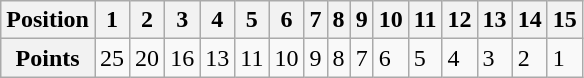<table class="wikitable">
<tr>
<th>Position</th>
<th>1</th>
<th>2</th>
<th>3</th>
<th>4</th>
<th>5</th>
<th>6</th>
<th>7</th>
<th>8</th>
<th>9</th>
<th>10</th>
<th>11</th>
<th>12</th>
<th>13</th>
<th>14</th>
<th>15</th>
</tr>
<tr>
<th>Points</th>
<td>25</td>
<td>20</td>
<td>16</td>
<td>13</td>
<td>11</td>
<td>10</td>
<td>9</td>
<td>8</td>
<td>7</td>
<td>6</td>
<td>5</td>
<td>4</td>
<td>3</td>
<td>2</td>
<td>1</td>
</tr>
</table>
